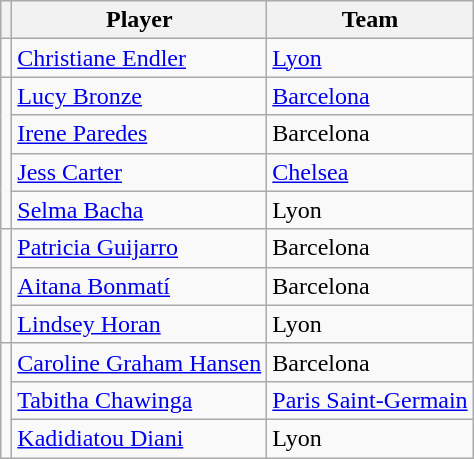<table class="wikitable" style="text-align:center">
<tr>
<th></th>
<th>Player</th>
<th>Team</th>
</tr>
<tr>
<td></td>
<td align=left> <a href='#'>Christiane Endler</a></td>
<td align=left> <a href='#'>Lyon</a></td>
</tr>
<tr>
<td rowspan=4></td>
<td align=left> <a href='#'>Lucy Bronze</a></td>
<td align=left> <a href='#'>Barcelona</a></td>
</tr>
<tr>
<td align=left> <a href='#'>Irene Paredes</a></td>
<td align=left> Barcelona</td>
</tr>
<tr>
<td align=left> <a href='#'>Jess Carter</a></td>
<td align=left> <a href='#'>Chelsea</a></td>
</tr>
<tr>
<td align=left> <a href='#'>Selma Bacha</a></td>
<td align=left> Lyon</td>
</tr>
<tr>
<td rowspan=3></td>
<td align=left> <a href='#'>Patricia Guijarro</a></td>
<td align=left> Barcelona</td>
</tr>
<tr>
<td align=left> <a href='#'>Aitana Bonmatí</a></td>
<td align=left> Barcelona</td>
</tr>
<tr>
<td align=left> <a href='#'>Lindsey Horan</a></td>
<td align=left> Lyon</td>
</tr>
<tr>
<td rowspan=3></td>
<td align=left> <a href='#'>Caroline Graham Hansen</a></td>
<td align=left> Barcelona</td>
</tr>
<tr>
<td align=left> <a href='#'>Tabitha Chawinga</a></td>
<td align=left> <a href='#'>Paris Saint-Germain</a></td>
</tr>
<tr>
<td align=left> <a href='#'>Kadidiatou Diani</a></td>
<td align=left> Lyon</td>
</tr>
</table>
